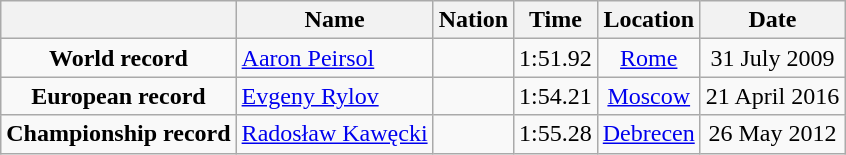<table class=wikitable style=text-align:center>
<tr>
<th></th>
<th>Name</th>
<th>Nation</th>
<th>Time</th>
<th>Location</th>
<th>Date</th>
</tr>
<tr>
<td><strong>World record</strong></td>
<td align=left><a href='#'>Aaron Peirsol</a></td>
<td align=left></td>
<td align=left>1:51.92</td>
<td><a href='#'>Rome</a></td>
<td>31 July 2009</td>
</tr>
<tr>
<td><strong>European record</strong></td>
<td align=left><a href='#'>Evgeny Rylov</a></td>
<td align=left></td>
<td align=left>1:54.21</td>
<td><a href='#'>Moscow</a></td>
<td>21 April 2016</td>
</tr>
<tr>
<td><strong>Championship record</strong></td>
<td align=left><a href='#'>Radosław Kawęcki</a></td>
<td align=left></td>
<td align=left>1:55.28</td>
<td><a href='#'>Debrecen</a></td>
<td>26 May 2012</td>
</tr>
</table>
